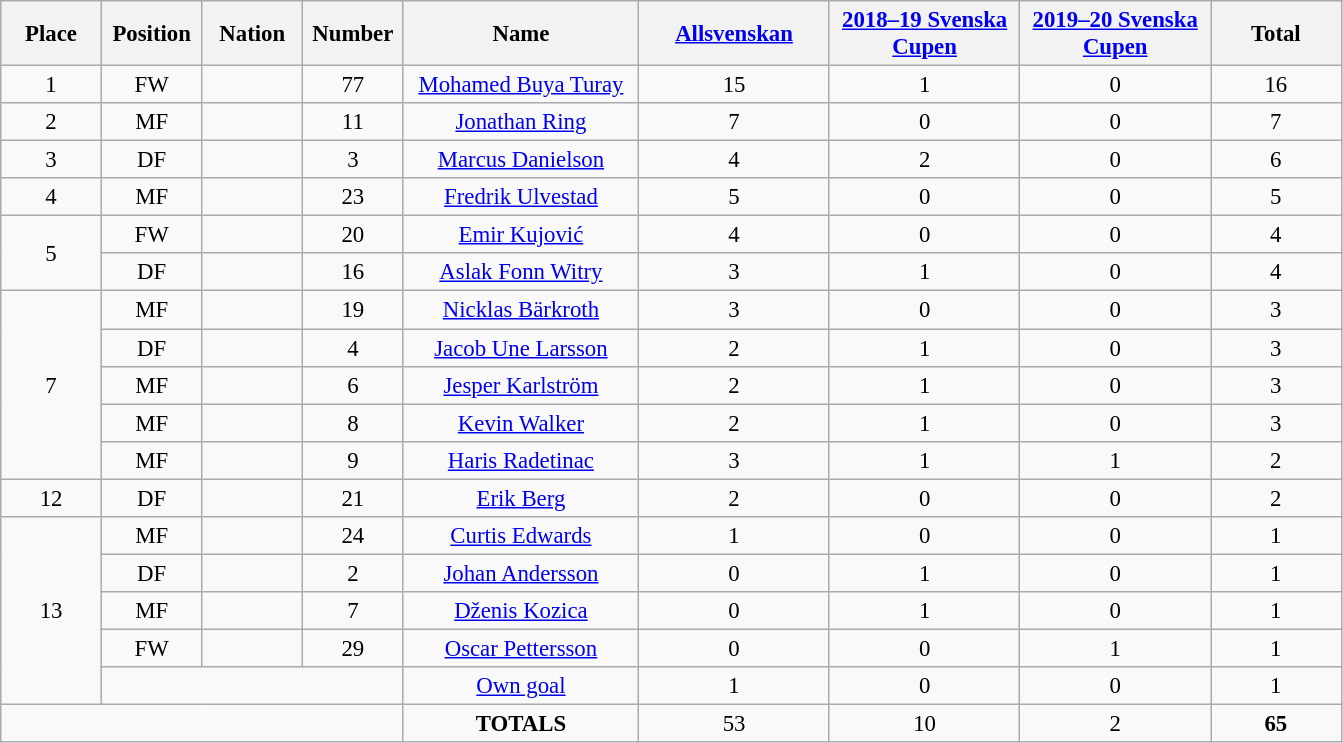<table class="wikitable" style="font-size: 95%; text-align: center;">
<tr>
<th width=60>Place</th>
<th width=60>Position</th>
<th width=60>Nation</th>
<th width=60>Number</th>
<th width=150>Name</th>
<th width=120><a href='#'>Allsvenskan</a></th>
<th width=120><a href='#'>2018–19 Svenska Cupen</a></th>
<th width=120><a href='#'>2019–20 Svenska Cupen</a></th>
<th width=80><strong>Total</strong></th>
</tr>
<tr>
<td>1</td>
<td>FW</td>
<td></td>
<td>77</td>
<td><a href='#'>Mohamed Buya Turay</a></td>
<td>15</td>
<td>1</td>
<td>0</td>
<td>16</td>
</tr>
<tr>
<td>2</td>
<td>MF</td>
<td></td>
<td>11</td>
<td><a href='#'>Jonathan Ring</a></td>
<td>7</td>
<td>0</td>
<td>0</td>
<td>7</td>
</tr>
<tr>
<td>3</td>
<td>DF</td>
<td></td>
<td>3</td>
<td><a href='#'>Marcus Danielson</a></td>
<td>4</td>
<td>2</td>
<td>0</td>
<td>6</td>
</tr>
<tr>
<td>4</td>
<td>MF</td>
<td></td>
<td>23</td>
<td><a href='#'>Fredrik Ulvestad</a></td>
<td>5</td>
<td>0</td>
<td>0</td>
<td>5</td>
</tr>
<tr>
<td rowspan="2">5</td>
<td>FW</td>
<td></td>
<td>20</td>
<td><a href='#'>Emir Kujović</a></td>
<td>4</td>
<td>0</td>
<td>0</td>
<td>4</td>
</tr>
<tr>
<td>DF</td>
<td></td>
<td>16</td>
<td><a href='#'>Aslak Fonn Witry</a></td>
<td>3</td>
<td>1</td>
<td>0</td>
<td>4</td>
</tr>
<tr>
<td rowspan="5">7</td>
<td>MF</td>
<td></td>
<td>19</td>
<td><a href='#'>Nicklas Bärkroth</a></td>
<td>3</td>
<td>0</td>
<td>0</td>
<td>3</td>
</tr>
<tr>
<td>DF</td>
<td></td>
<td>4</td>
<td><a href='#'>Jacob Une Larsson</a></td>
<td>2</td>
<td>1</td>
<td>0</td>
<td>3</td>
</tr>
<tr>
<td>MF</td>
<td></td>
<td>6</td>
<td><a href='#'>Jesper Karlström</a></td>
<td>2</td>
<td>1</td>
<td>0</td>
<td>3</td>
</tr>
<tr>
<td>MF</td>
<td></td>
<td>8</td>
<td><a href='#'>Kevin Walker</a></td>
<td>2</td>
<td>1</td>
<td>0</td>
<td>3</td>
</tr>
<tr>
<td>MF</td>
<td></td>
<td>9</td>
<td><a href='#'>Haris Radetinac</a></td>
<td>3</td>
<td>1</td>
<td>1</td>
<td>2</td>
</tr>
<tr>
<td>12</td>
<td>DF</td>
<td></td>
<td>21</td>
<td><a href='#'>Erik Berg</a></td>
<td>2</td>
<td>0</td>
<td>0</td>
<td>2</td>
</tr>
<tr>
<td rowspan="5">13</td>
<td>MF</td>
<td></td>
<td>24</td>
<td><a href='#'>Curtis Edwards</a></td>
<td>1</td>
<td>0</td>
<td>0</td>
<td>1</td>
</tr>
<tr>
<td>DF</td>
<td></td>
<td>2</td>
<td><a href='#'>Johan Andersson</a></td>
<td>0</td>
<td>1</td>
<td>0</td>
<td>1</td>
</tr>
<tr>
<td>MF</td>
<td></td>
<td>7</td>
<td><a href='#'>Dženis Kozica</a></td>
<td>0</td>
<td>1</td>
<td>0</td>
<td>1</td>
</tr>
<tr>
<td>FW</td>
<td></td>
<td>29</td>
<td><a href='#'>Oscar Pettersson</a></td>
<td>0</td>
<td>0</td>
<td>1</td>
<td>1</td>
</tr>
<tr>
<td colspan="3"></td>
<td><a href='#'>Own goal</a></td>
<td>1</td>
<td>0</td>
<td>0</td>
<td>1</td>
</tr>
<tr>
<td colspan="4"></td>
<td><strong>TOTALS</strong></td>
<td>53</td>
<td>10</td>
<td>2</td>
<td><strong>65</strong></td>
</tr>
</table>
